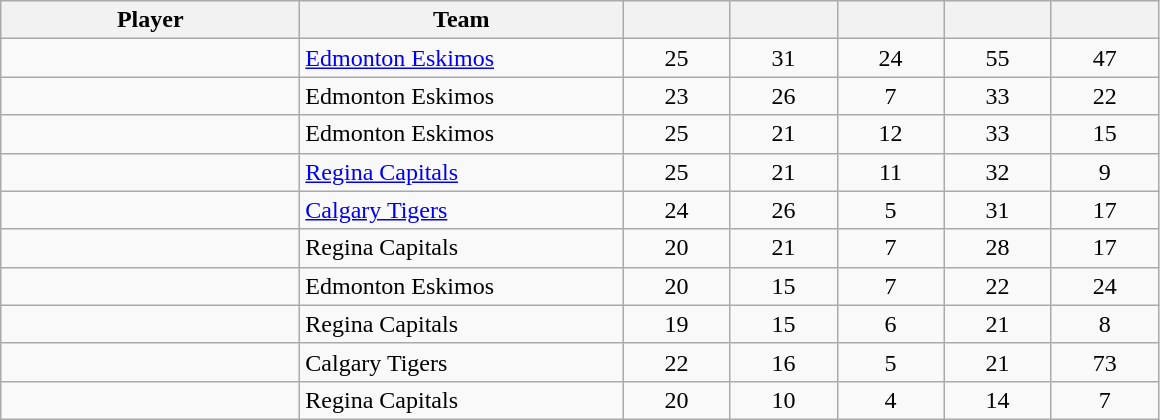<table class="wikitable sortable">
<tr>
<th style="width: 12em;">Player</th>
<th style="width: 13em;">Team</th>
<th style="width: 4em;"></th>
<th style="width: 4em;"></th>
<th style="width: 4em;"></th>
<th style="width: 4em;"></th>
<th style="width: 4em;"></th>
</tr>
<tr style="text-align:center;">
<td style="text-align:left;"></td>
<td style="text-align:left;"><a href='#'>Edmonton Eskimos</a></td>
<td>25</td>
<td>31</td>
<td>24</td>
<td>55</td>
<td>47</td>
</tr>
<tr style="text-align:center;">
<td style="text-align:left;"></td>
<td style="text-align:left;">Edmonton Eskimos</td>
<td>23</td>
<td>26</td>
<td>7</td>
<td>33</td>
<td>22</td>
</tr>
<tr style="text-align:center;">
<td style="text-align:left;"></td>
<td style="text-align:left;">Edmonton Eskimos</td>
<td>25</td>
<td>21</td>
<td>12</td>
<td>33</td>
<td>15</td>
</tr>
<tr style="text-align:center;">
<td style="text-align:left;"></td>
<td style="text-align:left;"><a href='#'>Regina Capitals</a></td>
<td>25</td>
<td>21</td>
<td>11</td>
<td>32</td>
<td>9</td>
</tr>
<tr style="text-align:center;">
<td style="text-align:left;"></td>
<td style="text-align:left;"><a href='#'>Calgary Tigers</a></td>
<td>24</td>
<td>26</td>
<td>5</td>
<td>31</td>
<td>17</td>
</tr>
<tr style="text-align:center;">
<td style="text-align:left;"></td>
<td style="text-align:left;">Regina Capitals</td>
<td>20</td>
<td>21</td>
<td>7</td>
<td>28</td>
<td>17</td>
</tr>
<tr style="text-align:center;">
<td style="text-align:left;"></td>
<td style="text-align:left;">Edmonton Eskimos</td>
<td>20</td>
<td>15</td>
<td>7</td>
<td>22</td>
<td>24</td>
</tr>
<tr style="text-align:center;">
<td style="text-align:left;"></td>
<td style="text-align:left;">Regina Capitals</td>
<td>19</td>
<td>15</td>
<td>6</td>
<td>21</td>
<td>8</td>
</tr>
<tr style="text-align:center;">
<td style="text-align:left;"></td>
<td style="text-align:left;">Calgary Tigers</td>
<td>22</td>
<td>16</td>
<td>5</td>
<td>21</td>
<td>73</td>
</tr>
<tr style="text-align:center;">
<td style="text-align:left;"></td>
<td style="text-align:left;">Regina Capitals</td>
<td>20</td>
<td>10</td>
<td>4</td>
<td>14</td>
<td>7</td>
</tr>
</table>
